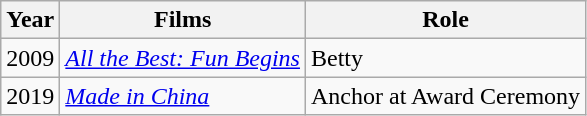<table class="wikitable sortable plainrowheaders">
<tr>
<th scope="col">Year</th>
<th scope="col">Films</th>
<th scope="col">Role</th>
</tr>
<tr>
<td>2009</td>
<td><em><a href='#'>All the Best: Fun Begins</a></em></td>
<td>Betty</td>
</tr>
<tr>
<td>2019</td>
<td><em><a href='#'>Made in China</a></em></td>
<td>Anchor at Award Ceremony</td>
</tr>
</table>
